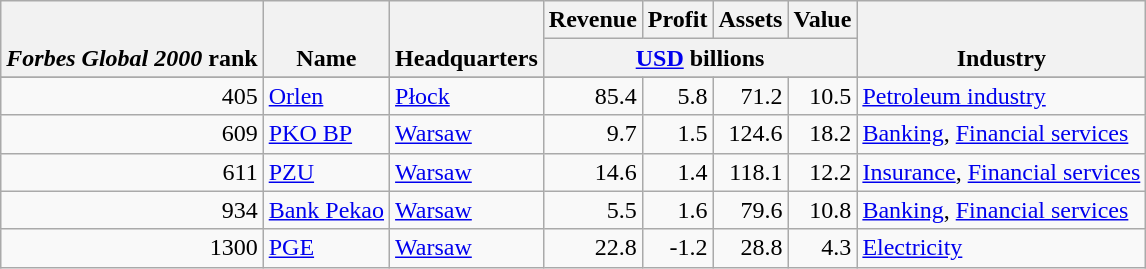<table class="wikitable sortable static-row-numbers" style=text-align:right>
<tr class=static-row-header style="text-align:center;vertical-align:bottom;">
<th rowspan=2><em>Forbes Global 2000</em> rank</th>
<th rowspan=2>Name</th>
<th rowspan=2>Headquarters</th>
<th>Revenue</th>
<th>Profit</th>
<th>Assets</th>
<th>Value</th>
<th rowspan=2>Industry</th>
</tr>
<tr>
<th colspan=4><a href='#'>USD</a> billions</th>
</tr>
<tr>
</tr>
<tr class="static-row-header" style="text-align:center;vertical-align:bottom;">
</tr>
<tr>
<td>405</td>
<td style=text-align:left><a href='#'>Orlen</a></td>
<td style=text-align:left><a href='#'>Płock</a></td>
<td>85.4</td>
<td>5.8</td>
<td>71.2</td>
<td>10.5</td>
<td style=text-align:left><a href='#'>Petroleum industry</a></td>
</tr>
<tr>
<td>609</td>
<td style=text-align:left><a href='#'>PKO BP</a></td>
<td style=text-align:left><a href='#'>Warsaw</a></td>
<td>9.7</td>
<td>1.5</td>
<td>124.6</td>
<td>18.2</td>
<td style=text-align:left><a href='#'>Banking</a>, <a href='#'>Financial services</a></td>
</tr>
<tr>
<td>611</td>
<td style=text-align:left><a href='#'>PZU</a></td>
<td style=text-align:left><a href='#'>Warsaw</a></td>
<td>14.6</td>
<td>1.4</td>
<td>118.1</td>
<td>12.2</td>
<td style=text-align:left><a href='#'>Insurance</a>, <a href='#'>Financial services</a></td>
</tr>
<tr>
<td>934</td>
<td style=text-align:left><a href='#'>Bank Pekao</a></td>
<td style=text-align:left><a href='#'>Warsaw</a></td>
<td>5.5</td>
<td>1.6</td>
<td>79.6</td>
<td>10.8</td>
<td style=text-align:left><a href='#'>Banking</a>, <a href='#'>Financial services</a></td>
</tr>
<tr>
<td>1300</td>
<td style=text-align:left><a href='#'>PGE</a></td>
<td style=text-align:left><a href='#'>Warsaw</a></td>
<td>22.8</td>
<td>-1.2</td>
<td>28.8</td>
<td>4.3</td>
<td style=text-align:left><a href='#'>Electricity</a></td>
</tr>
</table>
